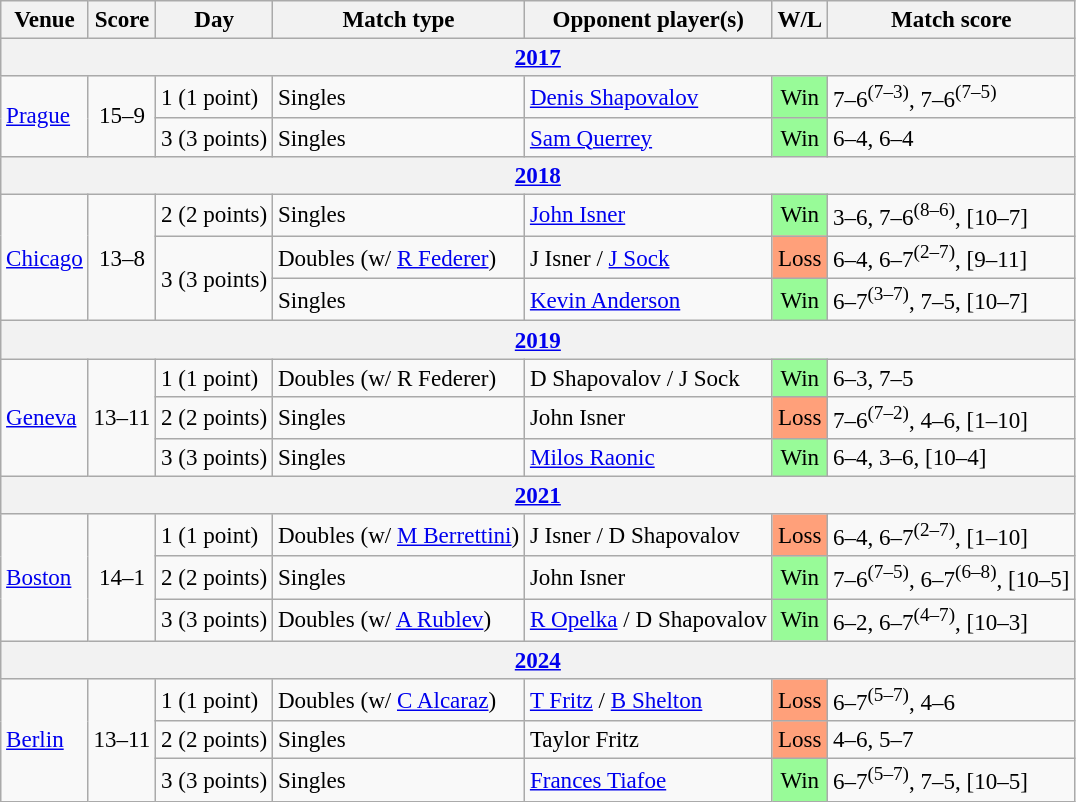<table class="wikitable nowrap" style=font-size:96%>
<tr>
<th>Venue</th>
<th>Score</th>
<th>Day</th>
<th>Match type</th>
<th>Opponent player(s)</th>
<th>W/L</th>
<th>Match score</th>
</tr>
<tr>
<th colspan="7"><a href='#'>2017</a></th>
</tr>
<tr>
<td rowspan=2><a href='#'>Prague</a></td>
<td rowspan=2 align="center">15–9</td>
<td>1 (1 point)</td>
<td>Singles</td>
<td> <a href='#'>Denis Shapovalov</a></td>
<td bgcolor=98FB98 align=center>Win</td>
<td>7–6<sup>(7–3)</sup>, 7–6<sup>(7–5)</sup></td>
</tr>
<tr>
<td>3 (3 points)</td>
<td>Singles</td>
<td> <a href='#'>Sam Querrey</a></td>
<td bgcolor=98FB98 align=center>Win</td>
<td>6–4, 6–4</td>
</tr>
<tr>
<th colspan="7"><a href='#'>2018</a></th>
</tr>
<tr>
<td rowspan=3><a href='#'>Chicago</a></td>
<td rowspan=3 align="center">13–8</td>
<td>2 (2 points)</td>
<td>Singles</td>
<td> <a href='#'>John Isner</a></td>
<td bgcolor=98FB98 align=center>Win</td>
<td>3–6, 7–6<sup>(8–6)</sup>, [10–7]</td>
</tr>
<tr>
<td rowspan=2>3 (3 points)</td>
<td>Doubles (w/  <a href='#'>R Federer</a>)</td>
<td> J Isner /  <a href='#'>J Sock</a></td>
<td bgcolor=FFA07A align=center>Loss</td>
<td>6–4, 6–7<sup>(2–7)</sup>, [9–11]</td>
</tr>
<tr>
<td>Singles</td>
<td> <a href='#'>Kevin Anderson</a></td>
<td bgcolor=98FB98 align=center>Win</td>
<td>6–7<sup>(3–7)</sup>, 7–5, [10–7]</td>
</tr>
<tr>
<th colspan="7"><a href='#'>2019</a></th>
</tr>
<tr>
<td rowspan=3><a href='#'>Geneva</a></td>
<td rowspan=3 align="center">13–11</td>
<td>1 (1 point)</td>
<td>Doubles (w/  R Federer)</td>
<td> D Shapovalov /  J Sock</td>
<td bgcolor=98FB98 align=center>Win</td>
<td>6–3, 7–5</td>
</tr>
<tr>
<td>2 (2 points)</td>
<td>Singles</td>
<td> John Isner</td>
<td bgcolor=FFA07A align=center>Loss</td>
<td>7–6<sup>(7–2)</sup>, 4–6, [1–10]</td>
</tr>
<tr>
<td>3 (3 points)</td>
<td>Singles</td>
<td> <a href='#'>Milos Raonic</a></td>
<td bgcolor=98FB98 align=center>Win</td>
<td>6–4, 3–6, [10–4]</td>
</tr>
<tr>
<th colspan="7"><a href='#'>2021</a></th>
</tr>
<tr>
<td rowspan=3><a href='#'>Boston</a></td>
<td rowspan=3 align="center">14–1</td>
<td>1 (1 point)</td>
<td>Doubles (w/  <a href='#'>M Berrettini</a>)</td>
<td> J Isner /  D Shapovalov</td>
<td bgcolor=FFA07A align=center>Loss</td>
<td>6–4, 6–7<sup>(2–7)</sup>, [1–10]</td>
</tr>
<tr>
<td>2 (2 points)</td>
<td>Singles</td>
<td> John Isner</td>
<td bgcolor=98FB98 align=center>Win</td>
<td>7–6<sup>(7–5)</sup>, 6–7<sup>(6–8)</sup>, [10–5]</td>
</tr>
<tr>
<td>3 (3 points)</td>
<td>Doubles (w/  <a href='#'>A Rublev</a>)</td>
<td> <a href='#'>R Opelka</a> /  D Shapovalov</td>
<td bgcolor=98FB98 align=center>Win</td>
<td>6–2, 6–7<sup>(4–7)</sup>, [10–3]</td>
</tr>
<tr>
<th colspan="7"><a href='#'>2024</a></th>
</tr>
<tr>
<td rowspan=3><a href='#'>Berlin</a></td>
<td rowspan=3 align="center">13–11</td>
<td>1 (1 point)</td>
<td>Doubles (w/  <a href='#'>C Alcaraz</a>)</td>
<td> <a href='#'>T Fritz</a> /  <a href='#'>B Shelton</a></td>
<td bgcolor=FFA07A align=center>Loss</td>
<td>6–7<sup>(5–7)</sup>, 4–6</td>
</tr>
<tr>
<td>2 (2 points)</td>
<td>Singles</td>
<td> Taylor Fritz</td>
<td bgcolor=FFA07A align=center>Loss</td>
<td>4–6, 5–7</td>
</tr>
<tr>
<td>3 (3 points)</td>
<td>Singles</td>
<td> <a href='#'>Frances Tiafoe</a></td>
<td bgcolor=98FB98 align=center>Win</td>
<td>6–7<sup>(5–7)</sup>, 7–5, [10–5]</td>
</tr>
</table>
